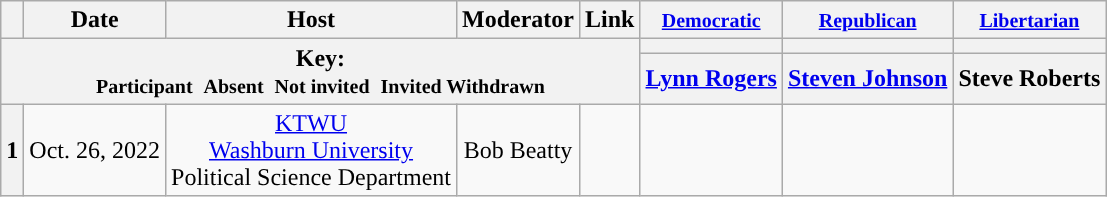<table class="wikitable" style="text-align:center;">
<tr>
<th scope="col"></th>
<th scope="col">Date</th>
<th scope="col">Host</th>
<th scope="col">Moderator</th>
<th scope="col">Link</th>
<th scope="col"><small><a href='#'>Democratic</a></small></th>
<th scope="col"><small><a href='#'>Republican</a></small></th>
<th scope="col"><small><a href='#'>Libertarian</a></small></th>
</tr>
<tr>
<th colspan="5" rowspan="2">Key:<br> <small>Participant </small>  <small>Absent </small>  <small>Not invited </small>  <small>Invited  Withdrawn</small></th>
<th scope="col" style="background:"></th>
<th scope="col" style="background:"></th>
<th scope="col" style="background:"></th>
</tr>
<tr>
<th scope="col"><a href='#'>Lynn Rogers</a></th>
<th scope="col"><a href='#'>Steven Johnson</a></th>
<th scope="col">Steve Roberts</th>
</tr>
<tr>
<th>1</th>
<td style="white-space:nowrap;">Oct. 26, 2022</td>
<td style="white-space:nowrap;"><a href='#'>KTWU</a><br><a href='#'>Washburn University</a><br>Political Science Department</td>
<td style="white-space:nowrap;">Bob Beatty</td>
<td style="white-space:nowrap;"></td>
<td></td>
<td></td>
<td></td>
</tr>
</table>
